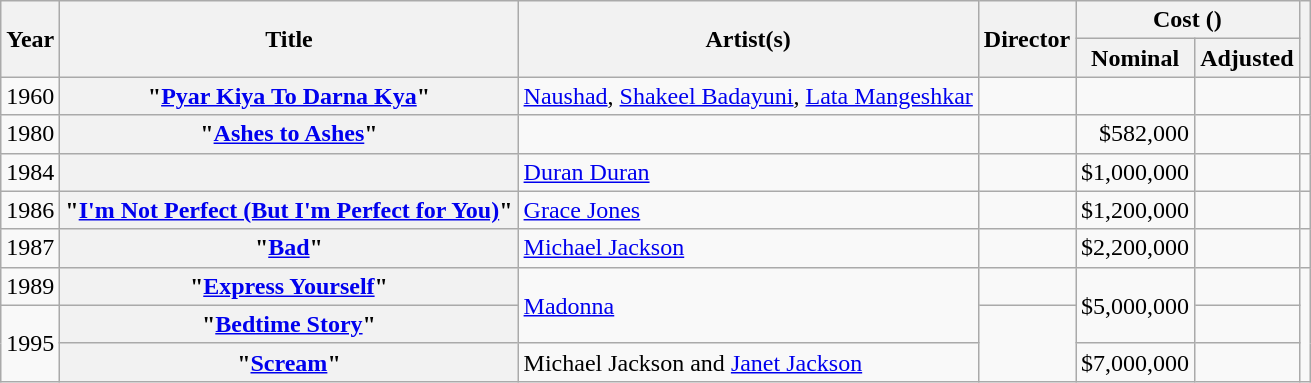<table class="wikitable plainrowheaders">
<tr>
<th scope="col" rowspan="2">Year</th>
<th scope="col" rowspan="2">Title</th>
<th scope="col" rowspan="2">Artist(s)</th>
<th scope="col" rowspan="2">Director</th>
<th scope="col" colspan="2">Cost ()</th>
<th scope="col" rowspan="2" class="unsortable"></th>
</tr>
<tr>
<th scope="col">Nominal</th>
<th scope="col">Adjusted</th>
</tr>
<tr>
<td style="text-align:center;">1960</td>
<th scope="row">"<a href='#'>Pyar Kiya To Darna Kya</a>"</th>
<td><a href='#'>Naushad</a>, <a href='#'>Shakeel Badayuni</a>, <a href='#'>Lata Mangeshkar</a></td>
<td></td>
<td style="text-align:right;"></td>
<td style="text-align:right;"></td>
<td style="text-align:center;"></td>
</tr>
<tr>
<td style="text-align:center;">1980</td>
<th scope="row">"<a href='#'>Ashes to Ashes</a>"</th>
<td></td>
<td></td>
<td style="text-align:right;">$582,000</td>
<td style="text-align:right;"></td>
<td style="text-align:center;"></td>
</tr>
<tr>
<td style="text-align:center;">1984</td>
<th scope="row"></th>
<td><a href='#'>Duran Duran</a></td>
<td></td>
<td style="text-align:right;">$1,000,000</td>
<td style="text-align:right;"></td>
<td style="text-align:center;"></td>
</tr>
<tr>
<td style="text-align:center;">1986</td>
<th scope="row">"<a href='#'>I'm Not Perfect (But I'm Perfect for You)</a>"</th>
<td><a href='#'>Grace Jones</a></td>
<td></td>
<td style="text-align:right;">$1,200,000</td>
<td style="text-align:right;"></td>
<td style="text-align:center;"></td>
</tr>
<tr>
<td style="text-align:center;">1987</td>
<th scope="row">"<a href='#'>Bad</a>"</th>
<td><a href='#'>Michael Jackson</a></td>
<td></td>
<td style="text-align:right;">$2,200,000</td>
<td style="text-align:right;"></td>
<td style="text-align:center;"></td>
</tr>
<tr>
<td style="text-align:center;">1989</td>
<th scope="row">"<a href='#'>Express Yourself</a>"</th>
<td rowspan="2"><a href='#'>Madonna</a></td>
<td></td>
<td rowspan="2" style="text-align:right;">$5,000,000</td>
<td style="text-align:right;"></td>
<td rowspan="6" style="text-align:center;"></td>
</tr>
<tr>
<td rowspan="2" style="text-align:center;">1995</td>
<th scope="row">"<a href='#'>Bedtime Story</a>"</th>
<td rowspan="2"></td>
<td style="text-align:right;"></td>
</tr>
<tr>
<th scope="row">"<a href='#'>Scream</a>"</th>
<td>Michael Jackson and <a href='#'>Janet Jackson</a></td>
<td style="text-align:right;">$7,000,000</td>
<td style="text-align:right;"></td>
</tr>
</table>
